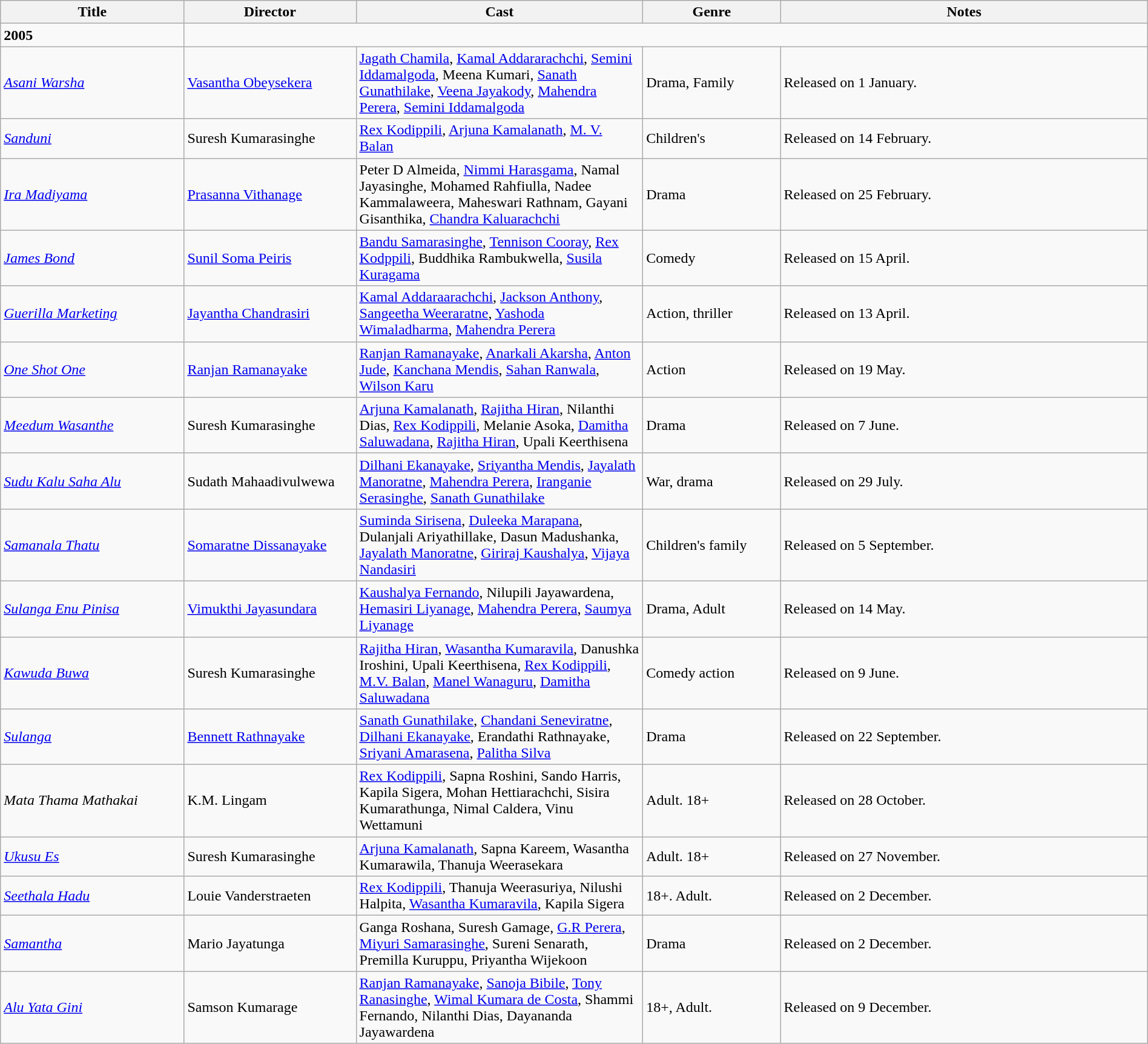<table class="wikitable" style="width:100%;">
<tr>
<th style="width:16%;">Title</th>
<th style="width:15%;">Director</th>
<th style="width:25%;">Cast</th>
<th style="width:12%;">Genre</th>
<th style="width:32%;">Notes</th>
</tr>
<tr>
<td><strong>2005</strong></td>
</tr>
<tr>
<td><em><a href='#'>Asani Warsha</a></em></td>
<td><a href='#'>Vasantha Obeysekera</a></td>
<td><a href='#'>Jagath Chamila</a>, <a href='#'>Kamal Addararachchi</a>, <a href='#'>Semini Iddamalgoda</a>, Meena Kumari, <a href='#'>Sanath Gunathilake</a>, <a href='#'>Veena Jayakody</a>, <a href='#'>Mahendra Perera</a>, <a href='#'>Semini Iddamalgoda</a></td>
<td>Drama, Family</td>
<td>Released on 1 January.</td>
</tr>
<tr>
<td><em><a href='#'>Sanduni</a></em></td>
<td>Suresh Kumarasinghe</td>
<td><a href='#'>Rex Kodippili</a>, <a href='#'>Arjuna Kamalanath</a>, <a href='#'>M. V. Balan</a></td>
<td>Children's</td>
<td>Released on 14 February.</td>
</tr>
<tr>
<td><em><a href='#'>Ira Madiyama</a></em></td>
<td><a href='#'>Prasanna Vithanage</a></td>
<td>Peter D Almeida, <a href='#'>Nimmi Harasgama</a>, Namal Jayasinghe, Mohamed Rahfiulla, Nadee Kammalaweera, Maheswari Rathnam, Gayani Gisanthika, <a href='#'>Chandra Kaluarachchi</a></td>
<td>Drama</td>
<td>Released on 25 February.</td>
</tr>
<tr>
<td><em><a href='#'>James Bond</a></em></td>
<td><a href='#'>Sunil Soma Peiris</a></td>
<td><a href='#'>Bandu Samarasinghe</a>, <a href='#'>Tennison Cooray</a>, <a href='#'>Rex Kodppili</a>, Buddhika Rambukwella, <a href='#'>Susila Kuragama</a></td>
<td>Comedy</td>
<td>Released on 15 April.</td>
</tr>
<tr>
<td><em><a href='#'>Guerilla Marketing</a></em></td>
<td><a href='#'>Jayantha Chandrasiri</a></td>
<td><a href='#'>Kamal Addaraarachchi</a>, <a href='#'>Jackson Anthony</a>, <a href='#'>Sangeetha Weeraratne</a>, <a href='#'>Yashoda Wimaladharma</a>, <a href='#'>Mahendra Perera</a></td>
<td>Action, thriller</td>
<td>Released on 13 April.</td>
</tr>
<tr>
<td><em><a href='#'>One Shot One</a></em></td>
<td><a href='#'>Ranjan Ramanayake</a></td>
<td><a href='#'>Ranjan Ramanayake</a>, <a href='#'>Anarkali Akarsha</a>, <a href='#'>Anton Jude</a>, <a href='#'>Kanchana Mendis</a>, <a href='#'>Sahan Ranwala</a>, <a href='#'>Wilson Karu</a></td>
<td>Action</td>
<td>Released on 19 May.</td>
</tr>
<tr>
<td><em><a href='#'>Meedum Wasanthe</a></em></td>
<td>Suresh Kumarasinghe</td>
<td><a href='#'>Arjuna Kamalanath</a>, <a href='#'>Rajitha Hiran</a>, Nilanthi Dias, <a href='#'>Rex Kodippili</a>, Melanie Asoka, <a href='#'>Damitha Saluwadana</a>, <a href='#'>Rajitha Hiran</a>, Upali Keerthisena</td>
<td>Drama</td>
<td>Released on 7 June.</td>
</tr>
<tr>
<td><em><a href='#'>Sudu Kalu Saha Alu</a></em></td>
<td>Sudath Mahaadivulwewa</td>
<td><a href='#'>Dilhani Ekanayake</a>, <a href='#'>Sriyantha Mendis</a>, <a href='#'>Jayalath Manoratne</a>, <a href='#'>Mahendra Perera</a>, <a href='#'>Iranganie Serasinghe</a>, <a href='#'>Sanath Gunathilake</a></td>
<td>War, drama</td>
<td>Released on 29 July.</td>
</tr>
<tr>
<td><em><a href='#'>Samanala Thatu</a></em></td>
<td><a href='#'>Somaratne Dissanayake</a></td>
<td><a href='#'>Suminda Sirisena</a>, <a href='#'>Duleeka Marapana</a>, Dulanjali Ariyathillake, Dasun Madushanka, <a href='#'>Jayalath Manoratne</a>, <a href='#'>Giriraj Kaushalya</a>, <a href='#'>Vijaya Nandasiri</a></td>
<td>Children's family</td>
<td>Released on 5 September.</td>
</tr>
<tr>
<td><em><a href='#'>Sulanga Enu Pinisa</a></em></td>
<td><a href='#'>Vimukthi Jayasundara</a></td>
<td><a href='#'>Kaushalya Fernando</a>, Nilupili Jayawardena, <a href='#'>Hemasiri Liyanage</a>, <a href='#'>Mahendra Perera</a>, <a href='#'>Saumya Liyanage</a></td>
<td>Drama, Adult</td>
<td>Released on 14 May.</td>
</tr>
<tr>
<td><em><a href='#'>Kawuda Buwa</a></em></td>
<td>Suresh Kumarasinghe</td>
<td><a href='#'>Rajitha Hiran</a>, <a href='#'>Wasantha Kumaravila</a>, Danushka Iroshini, Upali Keerthisena, <a href='#'>Rex Kodippili</a>, <a href='#'>M.V. Balan</a>, <a href='#'>Manel Wanaguru</a>, <a href='#'>Damitha Saluwadana</a></td>
<td>Comedy action</td>
<td>Released on 9 June.</td>
</tr>
<tr>
<td><em><a href='#'>Sulanga</a></em></td>
<td><a href='#'>Bennett Rathnayake</a></td>
<td><a href='#'>Sanath Gunathilake</a>, <a href='#'>Chandani Seneviratne</a>, <a href='#'>Dilhani Ekanayake</a>, Erandathi Rathnayake, <a href='#'>Sriyani Amarasena</a>, <a href='#'>Palitha Silva</a></td>
<td>Drama</td>
<td>Released on 22 September.</td>
</tr>
<tr>
<td><em>Mata Thama Mathakai</em></td>
<td>K.M. Lingam</td>
<td><a href='#'>Rex Kodippili</a>, Sapna Roshini, Sando Harris, Kapila Sigera, Mohan Hettiarachchi, Sisira Kumarathunga, Nimal Caldera, Vinu Wettamuni</td>
<td>Adult. 18+</td>
<td>Released on 28 October.</td>
</tr>
<tr>
<td><em><a href='#'>Ukusu Es</a></em></td>
<td>Suresh Kumarasinghe</td>
<td><a href='#'>Arjuna Kamalanath</a>, Sapna Kareem, Wasantha Kumarawila, Thanuja Weerasekara</td>
<td>Adult. 18+</td>
<td>Released on 27 November.</td>
</tr>
<tr>
<td><em><a href='#'>Seethala Hadu</a></em></td>
<td>Louie Vanderstraeten</td>
<td><a href='#'>Rex Kodippili</a>, Thanuja Weerasuriya, Nilushi Halpita, <a href='#'>Wasantha Kumaravila</a>, Kapila Sigera</td>
<td>18+. Adult.</td>
<td>Released on 2 December.</td>
</tr>
<tr>
<td><em><a href='#'>Samantha</a></em></td>
<td>Mario Jayatunga</td>
<td>Ganga Roshana, Suresh Gamage, <a href='#'>G.R Perera</a>, <a href='#'>Miyuri Samarasinghe</a>, Sureni Senarath, Premilla Kuruppu, Priyantha Wijekoon</td>
<td>Drama</td>
<td>Released on 2 December.</td>
</tr>
<tr>
<td><em><a href='#'>Alu Yata Gini</a></em></td>
<td>Samson Kumarage</td>
<td><a href='#'>Ranjan Ramanayake</a>, <a href='#'>Sanoja Bibile</a>, <a href='#'>Tony Ranasinghe</a>, <a href='#'>Wimal Kumara de Costa</a>, Shammi Fernando, Nilanthi Dias, Dayananda Jayawardena</td>
<td>18+, Adult.</td>
<td>Released on 9 December.</td>
</tr>
</table>
